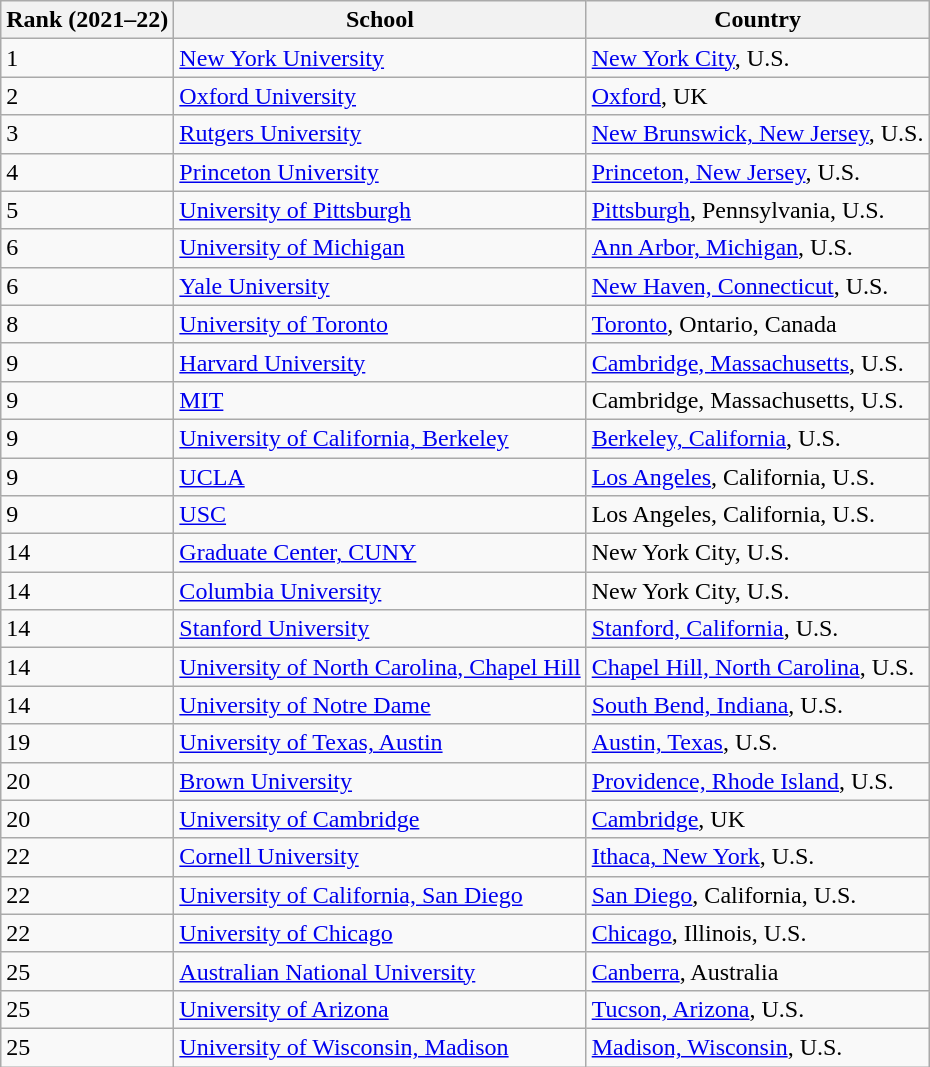<table class="wikitable sortable">
<tr>
<th>Rank (2021–22)</th>
<th>School</th>
<th>Country</th>
</tr>
<tr>
<td>1</td>
<td><a href='#'>New York University</a></td>
<td><a href='#'>New York City</a>, U.S.</td>
</tr>
<tr>
<td>2</td>
<td><a href='#'>Oxford University</a></td>
<td><a href='#'>Oxford</a>, UK</td>
</tr>
<tr>
<td>3</td>
<td><a href='#'>Rutgers University</a></td>
<td><a href='#'>New Brunswick, New Jersey</a>, U.S.</td>
</tr>
<tr>
<td>4</td>
<td><a href='#'>Princeton University</a></td>
<td><a href='#'>Princeton, New Jersey</a>, U.S.</td>
</tr>
<tr>
<td>5</td>
<td><a href='#'>University of Pittsburgh</a></td>
<td><a href='#'>Pittsburgh</a>, Pennsylvania, U.S.</td>
</tr>
<tr>
<td>6</td>
<td><a href='#'>University of Michigan</a></td>
<td><a href='#'>Ann Arbor, Michigan</a>, U.S.</td>
</tr>
<tr>
<td>6</td>
<td><a href='#'>Yale University</a></td>
<td><a href='#'>New Haven, Connecticut</a>, U.S.</td>
</tr>
<tr>
<td>8</td>
<td><a href='#'>University of Toronto</a></td>
<td><a href='#'>Toronto</a>, Ontario, Canada</td>
</tr>
<tr>
<td>9</td>
<td><a href='#'>Harvard University</a></td>
<td><a href='#'>Cambridge, Massachusetts</a>, U.S.</td>
</tr>
<tr>
<td>9</td>
<td><a href='#'>MIT</a></td>
<td>Cambridge, Massachusetts, U.S.</td>
</tr>
<tr>
<td>9</td>
<td><a href='#'>University of California, Berkeley</a></td>
<td><a href='#'>Berkeley, California</a>, U.S.</td>
</tr>
<tr>
<td>9</td>
<td><a href='#'>UCLA</a></td>
<td><a href='#'>Los Angeles</a>, California, U.S.</td>
</tr>
<tr>
<td>9</td>
<td><a href='#'>USC</a></td>
<td>Los Angeles, California, U.S.</td>
</tr>
<tr>
<td>14</td>
<td><a href='#'>Graduate Center, CUNY</a></td>
<td>New York City, U.S.</td>
</tr>
<tr>
<td>14</td>
<td><a href='#'>Columbia University</a></td>
<td>New York City, U.S.</td>
</tr>
<tr>
<td>14</td>
<td><a href='#'>Stanford University</a></td>
<td><a href='#'>Stanford, California</a>, U.S.</td>
</tr>
<tr>
<td>14</td>
<td><a href='#'>University of North Carolina, Chapel Hill</a></td>
<td><a href='#'>Chapel Hill, North Carolina</a>, U.S.</td>
</tr>
<tr>
<td>14</td>
<td><a href='#'>University of Notre Dame</a></td>
<td><a href='#'>South Bend, Indiana</a>, U.S.</td>
</tr>
<tr>
<td>19</td>
<td><a href='#'>University of Texas, Austin</a></td>
<td><a href='#'>Austin, Texas</a>, U.S.</td>
</tr>
<tr>
<td>20</td>
<td><a href='#'>Brown University</a></td>
<td><a href='#'>Providence, Rhode Island</a>, U.S.</td>
</tr>
<tr>
<td>20</td>
<td><a href='#'>University of Cambridge</a></td>
<td><a href='#'>Cambridge</a>, UK</td>
</tr>
<tr>
<td>22</td>
<td><a href='#'>Cornell University</a></td>
<td><a href='#'>Ithaca, New York</a>, U.S.</td>
</tr>
<tr>
<td>22</td>
<td><a href='#'>University of California, San Diego</a></td>
<td><a href='#'>San Diego</a>, California, U.S.</td>
</tr>
<tr>
<td>22</td>
<td><a href='#'>University of Chicago</a></td>
<td><a href='#'>Chicago</a>, Illinois, U.S.</td>
</tr>
<tr>
<td>25</td>
<td><a href='#'>Australian National University</a></td>
<td><a href='#'>Canberra</a>, Australia</td>
</tr>
<tr>
<td>25</td>
<td><a href='#'>University of Arizona</a></td>
<td><a href='#'>Tucson, Arizona</a>, U.S.</td>
</tr>
<tr>
<td>25</td>
<td><a href='#'>University of Wisconsin, Madison</a></td>
<td><a href='#'>Madison, Wisconsin</a>, U.S.</td>
</tr>
</table>
